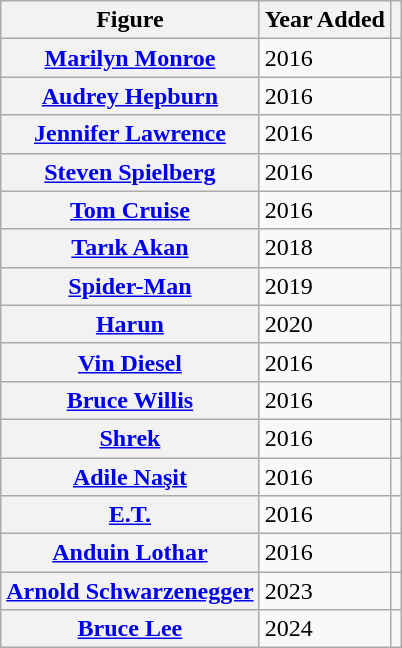<table class="wikitable sortable plainrowheaders">
<tr style="text-align:center;">
<th scope="col">Figure</th>
<th scope="col">Year Added</th>
<th scope="col"></th>
</tr>
<tr>
<th scope="row"><a href='#'>Marilyn Monroe</a></th>
<td>2016</td>
<td style="text-align:center;"></td>
</tr>
<tr>
<th scope="row"><a href='#'>Audrey Hepburn</a></th>
<td>2016</td>
<td style="text-align:center;"></td>
</tr>
<tr>
<th scope="row"><a href='#'>Jennifer Lawrence</a></th>
<td>2016</td>
<td style="text-align: center;"></td>
</tr>
<tr>
<th scope="row"><a href='#'>Steven Spielberg</a></th>
<td>2016</td>
<td style="text-align: center;"></td>
</tr>
<tr>
<th scope="row"><a href='#'>Tom Cruise</a></th>
<td>2016</td>
<td style="text-align: center;"></td>
</tr>
<tr>
<th scope="row"><a href='#'>Tarık Akan</a></th>
<td>2018</td>
<td style="text-align: center;"></td>
</tr>
<tr>
<th scope="row"><a href='#'>Spider-Man</a></th>
<td>2019</td>
<td style="text-align:center;"></td>
</tr>
<tr>
<th scope="row"><a href='#'>Harun</a></th>
<td>2020</td>
<td style="text-align:center;"></td>
</tr>
<tr>
<th scope="row"><a href='#'>Vin Diesel</a></th>
<td>2016</td>
<td style="text-align:center;"></td>
</tr>
<tr>
<th scope="row"><a href='#'>Bruce Willis</a></th>
<td>2016</td>
<td style="text-align:center;"></td>
</tr>
<tr>
<th scope="row"><a href='#'>Shrek</a></th>
<td>2016</td>
<td style="text-align:center;"></td>
</tr>
<tr>
<th scope="row"><a href='#'>Adile Naşit</a></th>
<td>2016</td>
<td style="text-align:center;"></td>
</tr>
<tr>
<th scope="row"><a href='#'>E.T.</a></th>
<td>2016</td>
<td style="text-align:center;"></td>
</tr>
<tr>
<th scope="row"><a href='#'>Anduin Lothar</a></th>
<td>2016</td>
<td style="text-align:center;"></td>
</tr>
<tr>
<th scope="row"><a href='#'>Arnold Schwarzenegger</a></th>
<td>2023</td>
<td style="text-align:center;"></td>
</tr>
<tr>
<th scope="row"><a href='#'>Bruce Lee</a></th>
<td>2024</td>
<td style="text-align:center;"></td>
</tr>
</table>
